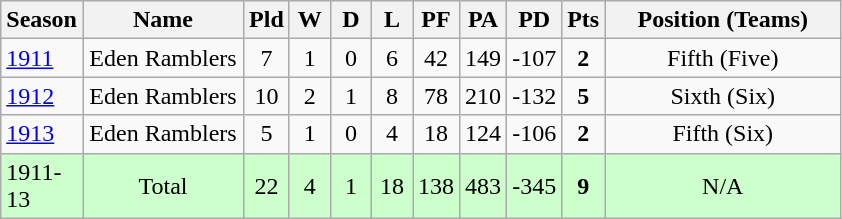<table class="wikitable" style="text-align:center;">
<tr>
<th width=30>Season</th>
<th width=100 abbr="Name">Name</th>
<th width=20 abbr="Played">Pld</th>
<th width=20 abbr="Won">W</th>
<th width=20 abbr="Drawn">D</th>
<th width=20 abbr="Lost">L</th>
<th width=20 abbr="Points for">PF</th>
<th width=20 abbr="Points against">PA</th>
<th width=20 abbr="Points difference">PD</th>
<th width=20 abbr="Points">Pts</th>
<th width=150>Position (Teams)</th>
</tr>
<tr>
<td style="text-align:left;"><a href='#'>1911</a></td>
<td>Eden Ramblers</td>
<td>7</td>
<td>1</td>
<td>0</td>
<td>6</td>
<td>42</td>
<td>149</td>
<td>-107</td>
<td><strong>2</strong></td>
<td>Fifth (Five)</td>
</tr>
<tr>
<td style="text-align:left;"><a href='#'>1912</a></td>
<td>Eden Ramblers</td>
<td>10</td>
<td>2</td>
<td>1</td>
<td>8</td>
<td>78</td>
<td>210</td>
<td>-132</td>
<td><strong>5</strong></td>
<td>Sixth (Six)</td>
</tr>
<tr>
<td style="text-align:left;"><a href='#'>1913</a></td>
<td>Eden Ramblers</td>
<td>5</td>
<td>1</td>
<td>0</td>
<td>4</td>
<td>18</td>
<td>124</td>
<td>-106</td>
<td><strong>2</strong></td>
<td>Fifth (Six)</td>
</tr>
<tr style="background: #ccffcc;">
<td style="text-align:left;">1911-13</td>
<td>Total</td>
<td>22</td>
<td>4</td>
<td>1</td>
<td>18</td>
<td>138</td>
<td>483</td>
<td>-345</td>
<td><strong>9</strong></td>
<td>N/A</td>
</tr>
</table>
